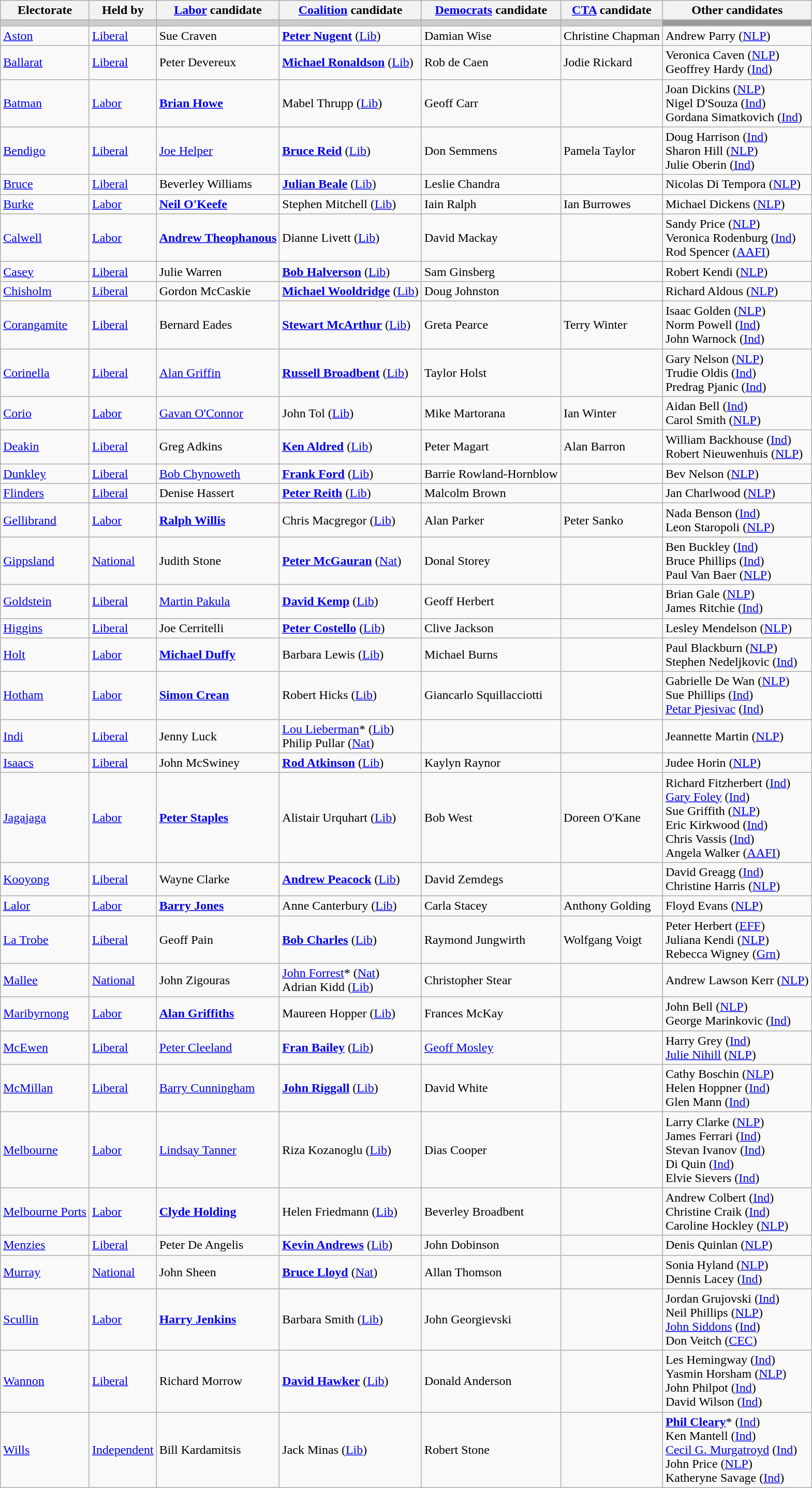<table class="wikitable">
<tr>
<th>Electorate</th>
<th>Held by</th>
<th><a href='#'>Labor</a> candidate</th>
<th><a href='#'>Coalition</a> candidate</th>
<th><a href='#'>Democrats</a> candidate</th>
<th><a href='#'>CTA</a> candidate</th>
<th>Other candidates</th>
</tr>
<tr bgcolor="#cccccc">
<td></td>
<td></td>
<td></td>
<td></td>
<td></td>
<td></td>
<td bgcolor="#999999"></td>
</tr>
<tr>
<td><a href='#'>Aston</a></td>
<td><a href='#'>Liberal</a></td>
<td>Sue Craven</td>
<td><strong><a href='#'>Peter Nugent</a></strong> (<a href='#'>Lib</a>)</td>
<td>Damian Wise</td>
<td>Christine Chapman</td>
<td>Andrew Parry (<a href='#'>NLP</a>)</td>
</tr>
<tr>
<td><a href='#'>Ballarat</a></td>
<td><a href='#'>Liberal</a></td>
<td>Peter Devereux</td>
<td><strong><a href='#'>Michael Ronaldson</a></strong> (<a href='#'>Lib</a>)</td>
<td>Rob de Caen</td>
<td>Jodie Rickard</td>
<td>Veronica Caven (<a href='#'>NLP</a>)<br>Geoffrey Hardy (<a href='#'>Ind</a>)</td>
</tr>
<tr>
<td><a href='#'>Batman</a></td>
<td><a href='#'>Labor</a></td>
<td><strong><a href='#'>Brian Howe</a></strong></td>
<td>Mabel Thrupp (<a href='#'>Lib</a>)</td>
<td>Geoff Carr</td>
<td></td>
<td>Joan Dickins (<a href='#'>NLP</a>)<br>Nigel D'Souza (<a href='#'>Ind</a>)<br>Gordana Simatkovich (<a href='#'>Ind</a>)</td>
</tr>
<tr>
<td><a href='#'>Bendigo</a></td>
<td><a href='#'>Liberal</a></td>
<td><a href='#'>Joe Helper</a></td>
<td><strong><a href='#'>Bruce Reid</a></strong> (<a href='#'>Lib</a>)</td>
<td>Don Semmens</td>
<td>Pamela Taylor</td>
<td>Doug Harrison (<a href='#'>Ind</a>)<br>Sharon Hill (<a href='#'>NLP</a>)<br>Julie Oberin (<a href='#'>Ind</a>)</td>
</tr>
<tr>
<td><a href='#'>Bruce</a></td>
<td><a href='#'>Liberal</a></td>
<td>Beverley Williams</td>
<td><strong><a href='#'>Julian Beale</a></strong> (<a href='#'>Lib</a>)</td>
<td>Leslie Chandra</td>
<td></td>
<td>Nicolas Di Tempora (<a href='#'>NLP</a>)</td>
</tr>
<tr>
<td><a href='#'>Burke</a></td>
<td><a href='#'>Labor</a></td>
<td><strong><a href='#'>Neil O'Keefe</a></strong></td>
<td>Stephen Mitchell (<a href='#'>Lib</a>)</td>
<td>Iain Ralph</td>
<td>Ian Burrowes</td>
<td>Michael Dickens (<a href='#'>NLP</a>)</td>
</tr>
<tr>
<td><a href='#'>Calwell</a></td>
<td><a href='#'>Labor</a></td>
<td><strong><a href='#'>Andrew Theophanous</a></strong></td>
<td>Dianne Livett (<a href='#'>Lib</a>)</td>
<td>David Mackay</td>
<td></td>
<td>Sandy Price (<a href='#'>NLP</a>)<br>Veronica Rodenburg (<a href='#'>Ind</a>)<br>Rod Spencer (<a href='#'>AAFI</a>)</td>
</tr>
<tr>
<td><a href='#'>Casey</a></td>
<td><a href='#'>Liberal</a></td>
<td>Julie Warren</td>
<td><strong><a href='#'>Bob Halverson</a></strong> (<a href='#'>Lib</a>)</td>
<td>Sam Ginsberg</td>
<td></td>
<td>Robert Kendi (<a href='#'>NLP</a>)</td>
</tr>
<tr>
<td><a href='#'>Chisholm</a></td>
<td><a href='#'>Liberal</a></td>
<td>Gordon McCaskie</td>
<td><strong><a href='#'>Michael Wooldridge</a></strong> (<a href='#'>Lib</a>)</td>
<td>Doug Johnston</td>
<td></td>
<td>Richard Aldous (<a href='#'>NLP</a>)</td>
</tr>
<tr>
<td><a href='#'>Corangamite</a></td>
<td><a href='#'>Liberal</a></td>
<td>Bernard Eades</td>
<td><strong><a href='#'>Stewart McArthur</a></strong> (<a href='#'>Lib</a>)</td>
<td>Greta Pearce</td>
<td>Terry Winter</td>
<td>Isaac Golden (<a href='#'>NLP</a>)<br>Norm Powell (<a href='#'>Ind</a>)<br>John Warnock (<a href='#'>Ind</a>)</td>
</tr>
<tr>
<td><a href='#'>Corinella</a></td>
<td><a href='#'>Liberal</a></td>
<td><a href='#'>Alan Griffin</a></td>
<td><strong><a href='#'>Russell Broadbent</a></strong> (<a href='#'>Lib</a>)</td>
<td>Taylor Holst</td>
<td></td>
<td>Gary Nelson (<a href='#'>NLP</a>)<br>Trudie Oldis (<a href='#'>Ind</a>)<br>Predrag Pjanic (<a href='#'>Ind</a>)</td>
</tr>
<tr>
<td><a href='#'>Corio</a></td>
<td><a href='#'>Labor</a></td>
<td><a href='#'>Gavan O'Connor</a></td>
<td>John Tol (<a href='#'>Lib</a>)</td>
<td>Mike Martorana</td>
<td>Ian Winter</td>
<td>Aidan Bell (<a href='#'>Ind</a>)<br>Carol Smith (<a href='#'>NLP</a>)</td>
</tr>
<tr>
<td><a href='#'>Deakin</a></td>
<td><a href='#'>Liberal</a></td>
<td>Greg Adkins</td>
<td><strong><a href='#'>Ken Aldred</a></strong> (<a href='#'>Lib</a>)</td>
<td>Peter Magart</td>
<td>Alan Barron</td>
<td>William Backhouse (<a href='#'>Ind</a>)<br>Robert Nieuwenhuis (<a href='#'>NLP</a>)</td>
</tr>
<tr>
<td><a href='#'>Dunkley</a></td>
<td><a href='#'>Liberal</a></td>
<td><a href='#'>Bob Chynoweth</a></td>
<td><strong><a href='#'>Frank Ford</a></strong> (<a href='#'>Lib</a>)</td>
<td>Barrie Rowland-Hornblow</td>
<td></td>
<td>Bev Nelson (<a href='#'>NLP</a>)</td>
</tr>
<tr>
<td><a href='#'>Flinders</a></td>
<td><a href='#'>Liberal</a></td>
<td>Denise Hassert</td>
<td><strong><a href='#'>Peter Reith</a></strong> (<a href='#'>Lib</a>)</td>
<td>Malcolm Brown</td>
<td></td>
<td>Jan Charlwood (<a href='#'>NLP</a>)</td>
</tr>
<tr>
<td><a href='#'>Gellibrand</a></td>
<td><a href='#'>Labor</a></td>
<td><strong><a href='#'>Ralph Willis</a></strong></td>
<td>Chris Macgregor (<a href='#'>Lib</a>)</td>
<td>Alan Parker</td>
<td>Peter Sanko</td>
<td>Nada Benson (<a href='#'>Ind</a>)<br>Leon Staropoli (<a href='#'>NLP</a>)</td>
</tr>
<tr>
<td><a href='#'>Gippsland</a></td>
<td><a href='#'>National</a></td>
<td>Judith Stone</td>
<td><strong><a href='#'>Peter McGauran</a></strong> (<a href='#'>Nat</a>)</td>
<td>Donal Storey</td>
<td></td>
<td>Ben Buckley (<a href='#'>Ind</a>)<br>Bruce Phillips (<a href='#'>Ind</a>)<br>Paul Van Baer (<a href='#'>NLP</a>)</td>
</tr>
<tr>
<td><a href='#'>Goldstein</a></td>
<td><a href='#'>Liberal</a></td>
<td><a href='#'>Martin Pakula</a></td>
<td><strong><a href='#'>David Kemp</a></strong> (<a href='#'>Lib</a>)</td>
<td>Geoff Herbert</td>
<td></td>
<td>Brian Gale (<a href='#'>NLP</a>)<br>James Ritchie (<a href='#'>Ind</a>)</td>
</tr>
<tr>
<td><a href='#'>Higgins</a></td>
<td><a href='#'>Liberal</a></td>
<td>Joe Cerritelli</td>
<td><strong><a href='#'>Peter Costello</a></strong> (<a href='#'>Lib</a>)</td>
<td>Clive Jackson</td>
<td></td>
<td>Lesley Mendelson (<a href='#'>NLP</a>)</td>
</tr>
<tr>
<td><a href='#'>Holt</a></td>
<td><a href='#'>Labor</a></td>
<td><strong><a href='#'>Michael Duffy</a></strong></td>
<td>Barbara Lewis (<a href='#'>Lib</a>)</td>
<td>Michael Burns</td>
<td></td>
<td>Paul Blackburn (<a href='#'>NLP</a>)<br>Stephen Nedeljkovic (<a href='#'>Ind</a>)</td>
</tr>
<tr>
<td><a href='#'>Hotham</a></td>
<td><a href='#'>Labor</a></td>
<td><strong><a href='#'>Simon Crean</a></strong></td>
<td>Robert Hicks (<a href='#'>Lib</a>)</td>
<td>Giancarlo Squillacciotti</td>
<td></td>
<td>Gabrielle De Wan (<a href='#'>NLP</a>)<br>Sue Phillips (<a href='#'>Ind</a>)<br><a href='#'>Petar Pjesivac</a> (<a href='#'>Ind</a>)</td>
</tr>
<tr>
<td><a href='#'>Indi</a></td>
<td><a href='#'>Liberal</a></td>
<td>Jenny Luck</td>
<td><a href='#'>Lou Lieberman</a>* (<a href='#'>Lib</a>)<br>Philip Pullar (<a href='#'>Nat</a>)</td>
<td></td>
<td></td>
<td>Jeannette Martin (<a href='#'>NLP</a>)</td>
</tr>
<tr>
<td><a href='#'>Isaacs</a></td>
<td><a href='#'>Liberal</a></td>
<td>John McSwiney</td>
<td><strong><a href='#'>Rod Atkinson</a></strong> (<a href='#'>Lib</a>)</td>
<td>Kaylyn Raynor</td>
<td></td>
<td>Judee Horin (<a href='#'>NLP</a>)</td>
</tr>
<tr>
<td><a href='#'>Jagajaga</a></td>
<td><a href='#'>Labor</a></td>
<td><strong><a href='#'>Peter Staples</a></strong></td>
<td>Alistair Urquhart (<a href='#'>Lib</a>)</td>
<td>Bob West</td>
<td>Doreen O'Kane</td>
<td>Richard Fitzherbert (<a href='#'>Ind</a>)<br><a href='#'>Gary Foley</a> (<a href='#'>Ind</a>)<br>Sue Griffith (<a href='#'>NLP</a>)<br>Eric Kirkwood (<a href='#'>Ind</a>)<br>Chris Vassis (<a href='#'>Ind</a>)<br>Angela Walker (<a href='#'>AAFI</a>)</td>
</tr>
<tr>
<td><a href='#'>Kooyong</a></td>
<td><a href='#'>Liberal</a></td>
<td>Wayne Clarke</td>
<td><strong><a href='#'>Andrew Peacock</a></strong> (<a href='#'>Lib</a>)</td>
<td>David Zemdegs</td>
<td></td>
<td>David Greagg (<a href='#'>Ind</a>)<br>Christine Harris (<a href='#'>NLP</a>)</td>
</tr>
<tr>
<td><a href='#'>Lalor</a></td>
<td><a href='#'>Labor</a></td>
<td><strong><a href='#'>Barry Jones</a></strong></td>
<td>Anne Canterbury (<a href='#'>Lib</a>)</td>
<td>Carla Stacey</td>
<td>Anthony Golding</td>
<td>Floyd Evans (<a href='#'>NLP</a>)</td>
</tr>
<tr>
<td><a href='#'>La Trobe</a></td>
<td><a href='#'>Liberal</a></td>
<td>Geoff Pain</td>
<td><strong><a href='#'>Bob Charles</a></strong> (<a href='#'>Lib</a>)</td>
<td>Raymond Jungwirth</td>
<td>Wolfgang Voigt</td>
<td>Peter Herbert (<a href='#'>EFF</a>)<br>Juliana Kendi (<a href='#'>NLP</a>)<br>Rebecca Wigney (<a href='#'>Grn</a>)</td>
</tr>
<tr>
<td><a href='#'>Mallee</a></td>
<td><a href='#'>National</a></td>
<td>John Zigouras</td>
<td><a href='#'>John Forrest</a>* (<a href='#'>Nat</a>)<br>Adrian Kidd (<a href='#'>Lib</a>)</td>
<td>Christopher Stear</td>
<td></td>
<td>Andrew Lawson Kerr (<a href='#'>NLP</a>)</td>
</tr>
<tr>
<td><a href='#'>Maribyrnong</a></td>
<td><a href='#'>Labor</a></td>
<td><strong><a href='#'>Alan Griffiths</a></strong></td>
<td>Maureen Hopper (<a href='#'>Lib</a>)</td>
<td>Frances McKay</td>
<td></td>
<td>John Bell (<a href='#'>NLP</a>)<br>George Marinkovic (<a href='#'>Ind</a>)</td>
</tr>
<tr>
<td><a href='#'>McEwen</a></td>
<td><a href='#'>Liberal</a></td>
<td><a href='#'>Peter Cleeland</a></td>
<td><strong><a href='#'>Fran Bailey</a></strong> (<a href='#'>Lib</a>)</td>
<td><a href='#'>Geoff Mosley</a></td>
<td></td>
<td>Harry Grey (<a href='#'>Ind</a>)<br><a href='#'>Julie Nihill</a> (<a href='#'>NLP</a>)</td>
</tr>
<tr>
<td><a href='#'>McMillan</a></td>
<td><a href='#'>Liberal</a></td>
<td><a href='#'>Barry Cunningham</a></td>
<td><strong><a href='#'>John Riggall</a></strong> (<a href='#'>Lib</a>)</td>
<td>David White</td>
<td></td>
<td>Cathy Boschin (<a href='#'>NLP</a>)<br>Helen Hoppner (<a href='#'>Ind</a>)<br>Glen Mann (<a href='#'>Ind</a>)</td>
</tr>
<tr>
<td><a href='#'>Melbourne</a></td>
<td><a href='#'>Labor</a></td>
<td><a href='#'>Lindsay Tanner</a></td>
<td>Riza Kozanoglu (<a href='#'>Lib</a>)</td>
<td>Dias Cooper</td>
<td></td>
<td>Larry Clarke (<a href='#'>NLP</a>)<br>James Ferrari (<a href='#'>Ind</a>)<br>Stevan Ivanov (<a href='#'>Ind</a>)<br>Di Quin (<a href='#'>Ind</a>)<br>Elvie Sievers (<a href='#'>Ind</a>)</td>
</tr>
<tr>
<td><a href='#'>Melbourne Ports</a></td>
<td><a href='#'>Labor</a></td>
<td><strong><a href='#'>Clyde Holding</a></strong></td>
<td>Helen Friedmann (<a href='#'>Lib</a>)</td>
<td>Beverley Broadbent</td>
<td></td>
<td>Andrew Colbert (<a href='#'>Ind</a>)<br>Christine Craik (<a href='#'>Ind</a>)<br>Caroline Hockley (<a href='#'>NLP</a>)</td>
</tr>
<tr>
<td><a href='#'>Menzies</a></td>
<td><a href='#'>Liberal</a></td>
<td>Peter De Angelis</td>
<td><strong><a href='#'>Kevin Andrews</a></strong> (<a href='#'>Lib</a>)</td>
<td>John Dobinson</td>
<td></td>
<td>Denis Quinlan (<a href='#'>NLP</a>)</td>
</tr>
<tr>
<td><a href='#'>Murray</a></td>
<td><a href='#'>National</a></td>
<td>John Sheen</td>
<td><strong><a href='#'>Bruce Lloyd</a></strong> (<a href='#'>Nat</a>)</td>
<td>Allan Thomson</td>
<td></td>
<td>Sonia Hyland (<a href='#'>NLP</a>)<br>Dennis Lacey (<a href='#'>Ind</a>)</td>
</tr>
<tr>
<td><a href='#'>Scullin</a></td>
<td><a href='#'>Labor</a></td>
<td><strong><a href='#'>Harry Jenkins</a></strong></td>
<td>Barbara Smith (<a href='#'>Lib</a>)</td>
<td>John Georgievski</td>
<td></td>
<td>Jordan Grujovski (<a href='#'>Ind</a>)<br>Neil Phillips (<a href='#'>NLP</a>)<br><a href='#'>John Siddons</a> (<a href='#'>Ind</a>)<br>Don Veitch (<a href='#'>CEC</a>)</td>
</tr>
<tr>
<td><a href='#'>Wannon</a></td>
<td><a href='#'>Liberal</a></td>
<td>Richard Morrow</td>
<td><strong><a href='#'>David Hawker</a></strong> (<a href='#'>Lib</a>)</td>
<td>Donald Anderson</td>
<td></td>
<td>Les Hemingway (<a href='#'>Ind</a>)<br>Yasmin Horsham (<a href='#'>NLP</a>)<br>John Philpot (<a href='#'>Ind</a>)<br>David Wilson (<a href='#'>Ind</a>)</td>
</tr>
<tr>
<td><a href='#'>Wills</a></td>
<td><a href='#'>Independent</a></td>
<td>Bill Kardamitsis</td>
<td>Jack Minas (<a href='#'>Lib</a>)</td>
<td>Robert Stone</td>
<td></td>
<td><strong><a href='#'>Phil Cleary</a></strong>* (<a href='#'>Ind</a>)<br>Ken Mantell (<a href='#'>Ind</a>)<br><a href='#'>Cecil G. Murgatroyd</a> (<a href='#'>Ind</a>)<br>John Price (<a href='#'>NLP</a>)<br>Katheryne Savage (<a href='#'>Ind</a>)</td>
</tr>
</table>
